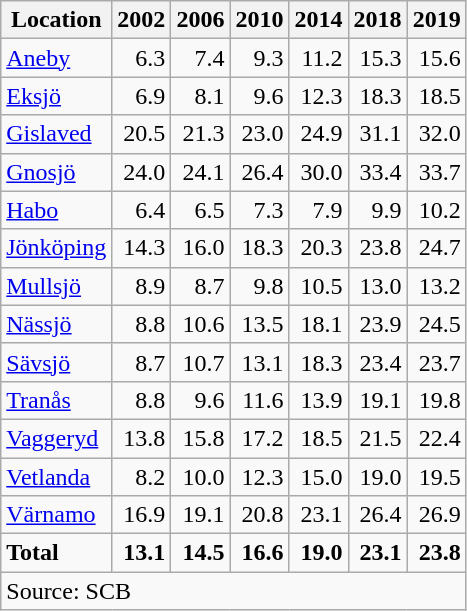<table class="wikitable sortable" style=text-align:right>
<tr>
<th>Location</th>
<th>2002</th>
<th>2006</th>
<th>2010</th>
<th>2014</th>
<th>2018</th>
<th>2019</th>
</tr>
<tr>
<td align=left><a href='#'>Aneby</a></td>
<td>6.3</td>
<td>7.4</td>
<td>9.3</td>
<td>11.2</td>
<td>15.3</td>
<td>15.6</td>
</tr>
<tr>
<td align=left><a href='#'>Eksjö</a></td>
<td>6.9</td>
<td>8.1</td>
<td>9.6</td>
<td>12.3</td>
<td>18.3</td>
<td>18.5</td>
</tr>
<tr>
<td align=left><a href='#'>Gislaved</a></td>
<td>20.5</td>
<td>21.3</td>
<td>23.0</td>
<td>24.9</td>
<td>31.1</td>
<td>32.0</td>
</tr>
<tr>
<td align=left><a href='#'>Gnosjö</a></td>
<td>24.0</td>
<td>24.1</td>
<td>26.4</td>
<td>30.0</td>
<td>33.4</td>
<td>33.7</td>
</tr>
<tr>
<td align=left><a href='#'>Habo</a></td>
<td>6.4</td>
<td>6.5</td>
<td>7.3</td>
<td>7.9</td>
<td>9.9</td>
<td>10.2</td>
</tr>
<tr>
<td align=left><a href='#'>Jönköping</a></td>
<td>14.3</td>
<td>16.0</td>
<td>18.3</td>
<td>20.3</td>
<td>23.8</td>
<td>24.7</td>
</tr>
<tr>
<td align=left><a href='#'>Mullsjö</a></td>
<td>8.9</td>
<td>8.7</td>
<td>9.8</td>
<td>10.5</td>
<td>13.0</td>
<td>13.2</td>
</tr>
<tr>
<td align=left><a href='#'>Nässjö</a></td>
<td>8.8</td>
<td>10.6</td>
<td>13.5</td>
<td>18.1</td>
<td>23.9</td>
<td>24.5</td>
</tr>
<tr>
<td align=left><a href='#'>Sävsjö</a></td>
<td>8.7</td>
<td>10.7</td>
<td>13.1</td>
<td>18.3</td>
<td>23.4</td>
<td>23.7</td>
</tr>
<tr>
<td align=left><a href='#'>Tranås</a></td>
<td>8.8</td>
<td>9.6</td>
<td>11.6</td>
<td>13.9</td>
<td>19.1</td>
<td>19.8</td>
</tr>
<tr>
<td align=left><a href='#'>Vaggeryd</a></td>
<td>13.8</td>
<td>15.8</td>
<td>17.2</td>
<td>18.5</td>
<td>21.5</td>
<td>22.4</td>
</tr>
<tr>
<td align=left><a href='#'>Vetlanda</a></td>
<td>8.2</td>
<td>10.0</td>
<td>12.3</td>
<td>15.0</td>
<td>19.0</td>
<td>19.5</td>
</tr>
<tr>
<td align=left><a href='#'>Värnamo</a></td>
<td>16.9</td>
<td>19.1</td>
<td>20.8</td>
<td>23.1</td>
<td>26.4</td>
<td>26.9</td>
</tr>
<tr>
<td align=left><strong>Total</strong></td>
<td><strong>13.1</strong></td>
<td><strong>14.5</strong></td>
<td><strong>16.6</strong></td>
<td><strong>19.0</strong></td>
<td><strong>23.1</strong></td>
<td><strong>23.8</strong></td>
</tr>
<tr>
<td align=left colspan=7>Source: SCB </td>
</tr>
</table>
